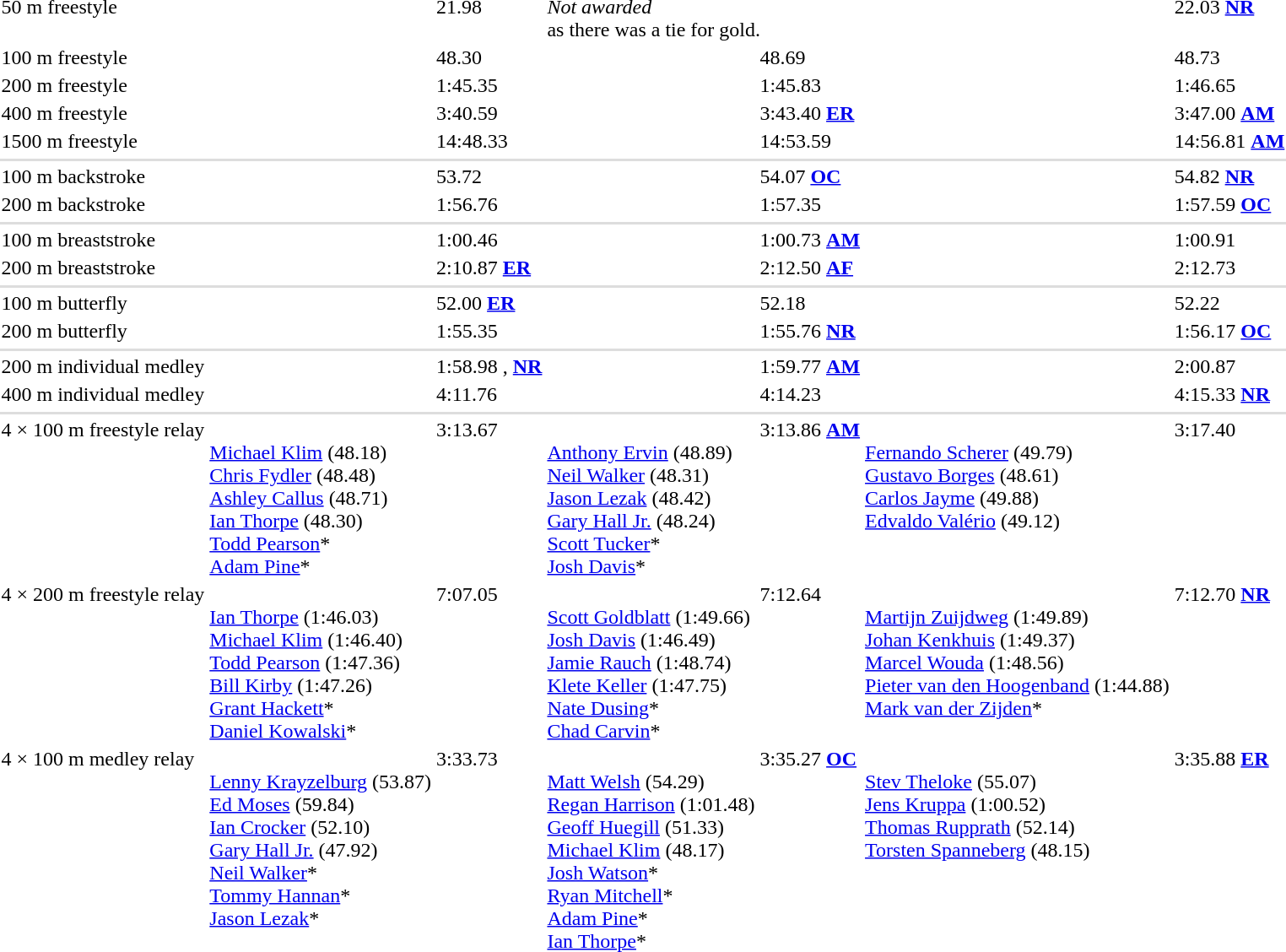<table>
<tr valign="top">
<td>50 m freestyle<br></td>
<td><br></td>
<td>21.98</td>
<td colspan=2><em>Not awarded</em><br><span>as there was a tie for gold.</span></td>
<td></td>
<td>22.03 <strong><a href='#'>NR</a></strong></td>
</tr>
<tr>
<td>100 m freestyle<br></td>
<td></td>
<td>48.30</td>
<td></td>
<td>48.69</td>
<td></td>
<td>48.73</td>
</tr>
<tr>
<td>200 m freestyle<br></td>
<td></td>
<td>1:45.35 </td>
<td></td>
<td>1:45.83</td>
<td></td>
<td>1:46.65</td>
</tr>
<tr>
<td>400 m freestyle<br></td>
<td></td>
<td>3:40.59 </td>
<td></td>
<td>3:43.40 <strong><a href='#'>ER</a></strong></td>
<td></td>
<td>3:47.00 <strong><a href='#'>AM</a></strong></td>
</tr>
<tr>
<td>1500 m freestyle<br></td>
<td></td>
<td>14:48.33</td>
<td></td>
<td>14:53.59</td>
<td></td>
<td>14:56.81 <strong><a href='#'>AM</a></strong></td>
</tr>
<tr>
</tr>
<tr bgcolor=#ddd>
<td colspan=7></td>
</tr>
<tr>
<td>100 m backstroke<br></td>
<td></td>
<td>53.72 </td>
<td></td>
<td>54.07 <strong><a href='#'>OC</a></strong></td>
<td></td>
<td>54.82 <strong><a href='#'>NR</a></strong></td>
</tr>
<tr>
<td>200 m backstroke<br></td>
<td></td>
<td>1:56.76 </td>
<td></td>
<td>1:57.35</td>
<td></td>
<td>1:57.59 <strong><a href='#'>OC</a></strong></td>
</tr>
<tr>
</tr>
<tr bgcolor=#ddd>
<td colspan=7></td>
</tr>
<tr>
<td>100 m breaststroke<br></td>
<td></td>
<td>1:00.46 </td>
<td></td>
<td>1:00.73 <strong><a href='#'>AM</a></strong></td>
<td></td>
<td>1:00.91</td>
</tr>
<tr>
<td>200 m breaststroke<br></td>
<td></td>
<td>2:10.87 <strong><a href='#'>ER</a></strong></td>
<td></td>
<td>2:12.50 <strong><a href='#'>AF</a></strong></td>
<td></td>
<td>2:12.73</td>
</tr>
<tr>
</tr>
<tr bgcolor=#ddd>
<td colspan=7></td>
</tr>
<tr>
<td>100 m butterfly<br></td>
<td></td>
<td>52.00 <strong><a href='#'>ER</a></strong></td>
<td></td>
<td>52.18</td>
<td></td>
<td>52.22</td>
</tr>
<tr>
<td>200 m butterfly<br></td>
<td></td>
<td>1:55.35 </td>
<td></td>
<td>1:55.76 <strong><a href='#'>NR</a></strong></td>
<td></td>
<td>1:56.17 <strong><a href='#'>OC</a></strong></td>
</tr>
<tr>
</tr>
<tr bgcolor=#ddd>
<td colspan=7></td>
</tr>
<tr>
<td>200 m individual medley<br></td>
<td></td>
<td>1:58.98 , <strong><a href='#'>NR</a></strong></td>
<td></td>
<td>1:59.77 <strong><a href='#'>AM</a></strong></td>
<td></td>
<td>2:00.87</td>
</tr>
<tr>
<td>400 m individual medley<br></td>
<td></td>
<td>4:11.76 </td>
<td></td>
<td>4:14.23</td>
<td></td>
<td>4:15.33 <strong><a href='#'>NR</a></strong></td>
</tr>
<tr>
</tr>
<tr bgcolor=#ddd>
<td colspan=7></td>
</tr>
<tr valign="top">
<td>4 × 100 m freestyle relay<br></td>
<td valign=top><br> <a href='#'>Michael Klim</a> (48.18)  <br> <a href='#'>Chris Fydler</a> (48.48)<br> <a href='#'>Ashley Callus</a> (48.71)<br> <a href='#'>Ian Thorpe</a> (48.30)<br><a href='#'>Todd Pearson</a>*<br><a href='#'>Adam Pine</a>*</td>
<td>3:13.67 </td>
<td valign=top><br> <a href='#'>Anthony Ervin</a> (48.89)<br> <a href='#'>Neil Walker</a> (48.31)<br> <a href='#'>Jason Lezak</a> (48.42)<br> <a href='#'>Gary Hall Jr.</a> (48.24)<br><a href='#'>Scott Tucker</a>*<br><a href='#'>Josh Davis</a>*</td>
<td>3:13.86 <strong><a href='#'>AM</a></strong></td>
<td valign=top><br> <a href='#'>Fernando Scherer</a> (49.79)<br> <a href='#'>Gustavo Borges</a> (48.61)<br> <a href='#'>Carlos Jayme</a> (49.88)<br> <a href='#'>Edvaldo Valério</a> (49.12)</td>
<td>3:17.40</td>
</tr>
<tr valign="top">
<td>4 × 200 m freestyle relay<br></td>
<td valign=top><br> <a href='#'>Ian Thorpe</a> (1:46.03)<br> <a href='#'>Michael Klim</a> (1:46.40)<br> <a href='#'>Todd Pearson</a> (1:47.36)<br> <a href='#'>Bill Kirby</a> (1:47.26)<br> <a href='#'>Grant Hackett</a>*<br><a href='#'>Daniel Kowalski</a>*</td>
<td>7:07.05 </td>
<td valign=top><br> <a href='#'>Scott Goldblatt</a> (1:49.66)<br> <a href='#'>Josh Davis</a> (1:46.49)<br> <a href='#'>Jamie Rauch</a> (1:48.74)<br> <a href='#'>Klete Keller</a> (1:47.75)<br><a href='#'>Nate Dusing</a>*<br><a href='#'>Chad Carvin</a>*</td>
<td>7:12.64</td>
<td valign=top><br> <a href='#'>Martijn Zuijdweg</a> (1:49.89)<br> <a href='#'>Johan Kenkhuis</a> (1:49.37)<br> <a href='#'>Marcel Wouda</a> (1:48.56)<br> <a href='#'>Pieter van den Hoogenband</a> (1:44.88)<br><a href='#'>Mark van der Zijden</a>*</td>
<td>7:12.70 <strong><a href='#'>NR</a></strong></td>
</tr>
<tr valign="top">
<td>4 × 100 m medley relay<br></td>
<td valign=top><br> <a href='#'>Lenny Krayzelburg</a> (53.87)<br> <a href='#'>Ed Moses</a> (59.84)<br> <a href='#'>Ian Crocker</a> (52.10)<br> <a href='#'>Gary Hall Jr.</a> (47.92)<br><a href='#'>Neil Walker</a>*<br><a href='#'>Tommy Hannan</a>*<br><a href='#'>Jason Lezak</a>*</td>
<td>3:33.73 </td>
<td valign=top><br> <a href='#'>Matt Welsh</a> (54.29)<br> <a href='#'>Regan Harrison</a> (1:01.48)<br> <a href='#'>Geoff Huegill</a> (51.33)<br> <a href='#'>Michael Klim</a> (48.17)<br><a href='#'>Josh Watson</a>*<br><a href='#'>Ryan Mitchell</a>*<br><a href='#'>Adam Pine</a>*<br><a href='#'>Ian Thorpe</a>*</td>
<td>3:35.27 <strong><a href='#'>OC</a></strong></td>
<td valign=top><br> <a href='#'>Stev Theloke</a> (55.07)<br> <a href='#'>Jens Kruppa</a> (1:00.52)<br> <a href='#'>Thomas Rupprath</a> (52.14)<br> <a href='#'>Torsten Spanneberg</a> (48.15)</td>
<td>3:35.88 <strong><a href='#'>ER</a></strong></td>
</tr>
</table>
